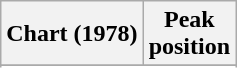<table class="wikitable sortable">
<tr>
<th>Chart (1978)</th>
<th>Peak<br>position</th>
</tr>
<tr>
</tr>
<tr>
</tr>
</table>
